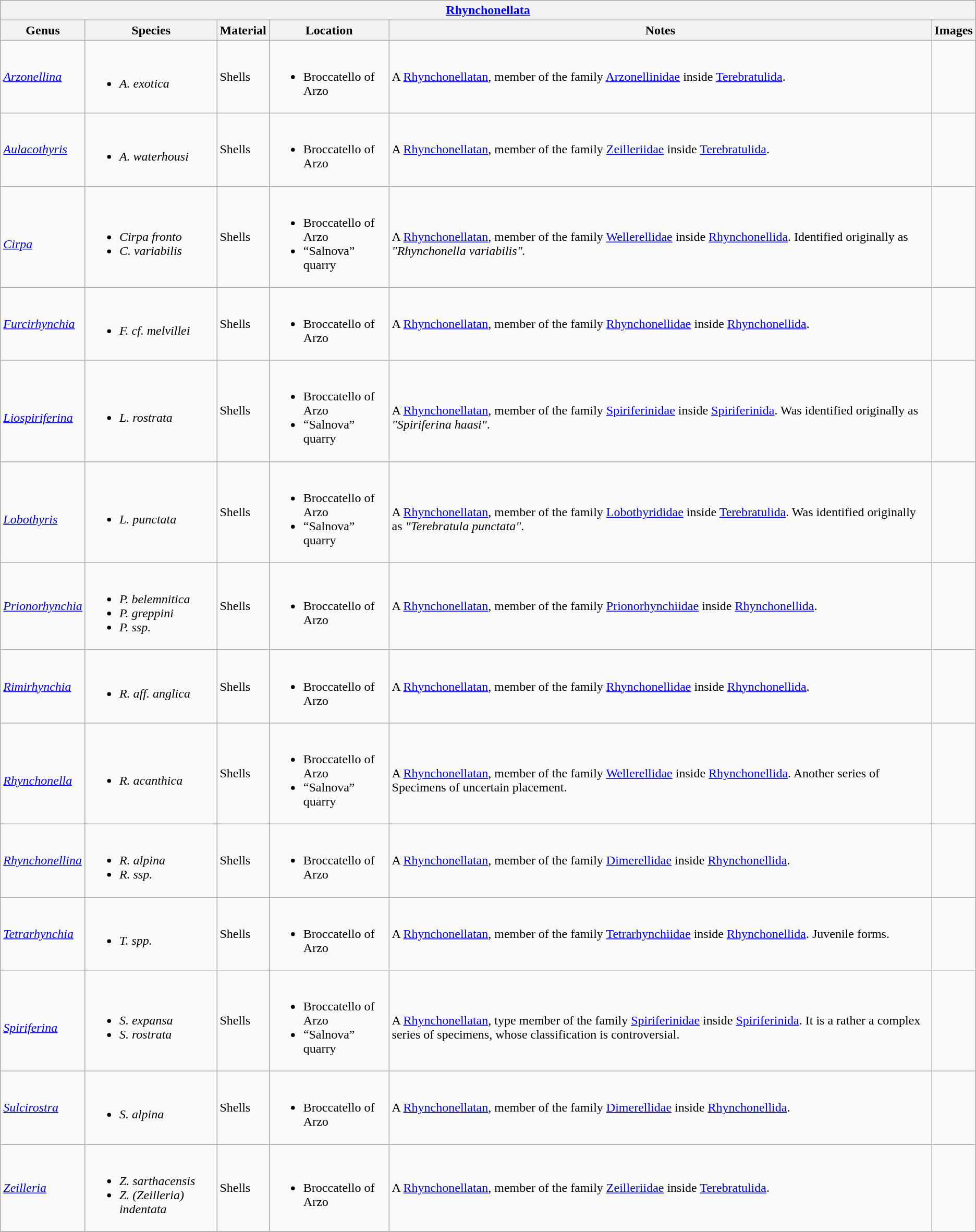<table class="wikitable" align="center">
<tr>
<th colspan="6" align="center"><strong><a href='#'>Rhynchonellata</a></strong></th>
</tr>
<tr>
<th>Genus</th>
<th>Species</th>
<th>Material</th>
<th>Location</th>
<th>Notes</th>
<th>Images</th>
</tr>
<tr>
<td><em><a href='#'>Arzonellina</a></em></td>
<td><br><ul><li><em>A. exotica</em></li></ul></td>
<td>Shells</td>
<td><br><ul><li>Broccatello of Arzo</li></ul></td>
<td>A <a href='#'>Rhynchonellatan</a>, member of the family <a href='#'>Arzonellinidae</a> inside <a href='#'>Terebratulida</a>.</td>
<td></td>
</tr>
<tr>
<td><em><a href='#'>Aulacothyris</a></em></td>
<td><br><ul><li><em>A. waterhousi</em></li></ul></td>
<td>Shells</td>
<td><br><ul><li>Broccatello of Arzo</li></ul></td>
<td>A <a href='#'>Rhynchonellatan</a>, member of the family <a href='#'>Zeilleriidae</a> inside <a href='#'>Terebratulida</a>.</td>
<td></td>
</tr>
<tr>
<td><br><em><a href='#'>Cirpa</a></em></td>
<td><br><ul><li><em>Cirpa fronto</em></li><li><em>C. variabilis</em></li></ul></td>
<td>Shells</td>
<td><br><ul><li>Broccatello of Arzo</li><li>“Salnova” quarry</li></ul></td>
<td><br>A <a href='#'>Rhynchonellatan</a>, member of the family <a href='#'>Wellerellidae</a> inside <a href='#'>Rhynchonellida</a>. Identified originally as <em>"Rhynchonella variabilis".</em></td>
<td></td>
</tr>
<tr>
<td><em><a href='#'>Furcirhynchia</a></em></td>
<td><br><ul><li><em>F. cf. melvillei</em></li></ul></td>
<td>Shells</td>
<td><br><ul><li>Broccatello of Arzo</li></ul></td>
<td>A <a href='#'>Rhynchonellatan</a>, member of the family <a href='#'>Rhynchonellidae</a> inside <a href='#'>Rhynchonellida</a>.</td>
<td></td>
</tr>
<tr>
<td><br><em><a href='#'>Liospiriferina</a></em></td>
<td><br><ul><li><em>L. rostrata</em></li></ul></td>
<td>Shells</td>
<td><br><ul><li>Broccatello of Arzo</li><li>“Salnova” quarry</li></ul></td>
<td><br>A <a href='#'>Rhynchonellatan</a>, member of the family <a href='#'>Spiriferinidae</a> inside <a href='#'>Spiriferinida</a>. Was identified originally as <em>"Spiriferina haasi"</em>.</td>
<td></td>
</tr>
<tr>
<td><br><em><a href='#'>Lobothyris</a></em></td>
<td><br><ul><li><em>L. punctata</em></li></ul></td>
<td>Shells</td>
<td><br><ul><li>Broccatello of Arzo</li><li>“Salnova” quarry</li></ul></td>
<td><br>A <a href='#'>Rhynchonellatan</a>, member of the family <a href='#'>Lobothyrididae</a> inside <a href='#'>Terebratulida</a>. Was identified originally as <em>"Terebratula punctata"</em>.</td>
<td></td>
</tr>
<tr>
<td><em><a href='#'>Prionorhynchia</a></em></td>
<td><br><ul><li><em>P. belemnitica</em></li><li><em>P. greppini</em></li><li><em>P. ssp.</em></li></ul></td>
<td>Shells</td>
<td><br><ul><li>Broccatello of Arzo</li></ul></td>
<td>A <a href='#'>Rhynchonellatan</a>, member of the family <a href='#'>Prionorhynchiidae</a> inside <a href='#'>Rhynchonellida</a>.</td>
<td></td>
</tr>
<tr>
<td><em><a href='#'>Rimirhynchia</a></em></td>
<td><br><ul><li><em>R. aff. anglica</em></li></ul></td>
<td>Shells</td>
<td><br><ul><li>Broccatello of Arzo</li></ul></td>
<td>A <a href='#'>Rhynchonellatan</a>, member of the family <a href='#'>Rhynchonellidae</a> inside <a href='#'>Rhynchonellida</a>.</td>
<td></td>
</tr>
<tr>
<td><br><em><a href='#'>Rhynchonella</a></em></td>
<td><br><ul><li><em>R. acanthica</em></li></ul></td>
<td>Shells</td>
<td><br><ul><li>Broccatello of Arzo</li><li>“Salnova” quarry</li></ul></td>
<td><br>A <a href='#'>Rhynchonellatan</a>, member of the family <a href='#'>Wellerellidae</a> inside <a href='#'>Rhynchonellida</a>. Another series of Specimens of uncertain placement.</td>
<td><br></td>
</tr>
<tr>
<td><em><a href='#'>Rhynchonellina</a></em></td>
<td><br><ul><li><em>R. alpina</em></li><li><em>R. ssp.</em></li></ul></td>
<td>Shells</td>
<td><br><ul><li>Broccatello of Arzo</li></ul></td>
<td>A <a href='#'>Rhynchonellatan</a>, member of the family <a href='#'>Dimerellidae</a> inside <a href='#'>Rhynchonellida</a>.</td>
<td></td>
</tr>
<tr>
<td><em><a href='#'>Tetrarhynchia</a></em></td>
<td><br><ul><li><em>T. spp.</em></li></ul></td>
<td>Shells</td>
<td><br><ul><li>Broccatello of Arzo</li></ul></td>
<td>A <a href='#'>Rhynchonellatan</a>, member of the family <a href='#'>Tetrarhynchiidae</a> inside <a href='#'>Rhynchonellida</a>. Juvenile forms.</td>
<td></td>
</tr>
<tr>
<td><br><em><a href='#'>Spiriferina</a></em></td>
<td><br><ul><li><em>S. expansa</em></li><li><em>S. rostrata</em></li></ul></td>
<td>Shells</td>
<td><br><ul><li>Broccatello of Arzo</li><li>“Salnova” quarry</li></ul></td>
<td><br>A <a href='#'>Rhynchonellatan</a>, type member of the family <a href='#'>Spiriferinidae</a> inside <a href='#'>Spiriferinida</a>. It is a rather a complex series of specimens, whose classification is controversial.</td>
<td></td>
</tr>
<tr>
<td><em><a href='#'>Sulcirostra</a></em></td>
<td><br><ul><li><em>S. alpina</em></li></ul></td>
<td>Shells</td>
<td><br><ul><li>Broccatello of Arzo</li></ul></td>
<td>A <a href='#'>Rhynchonellatan</a>, member of the family <a href='#'>Dimerellidae</a> inside <a href='#'>Rhynchonellida</a>.</td>
<td></td>
</tr>
<tr>
<td><em><a href='#'>Zeilleria</a></em></td>
<td><br><ul><li><em>Z. sarthacensis</em></li><li><em>Z. (Zeilleria) indentata</em></li></ul></td>
<td>Shells</td>
<td><br><ul><li>Broccatello of Arzo</li></ul></td>
<td>A <a href='#'>Rhynchonellatan</a>, member of the family <a href='#'>Zeilleriidae</a> inside <a href='#'>Terebratulida</a>.</td>
<td></td>
</tr>
<tr>
</tr>
</table>
